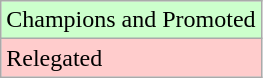<table class="wikitable">
<tr style="width:10px; background:#cfc;">
<td>Champions and Promoted</td>
</tr>
<tr style="width:10px; background:#fcc;">
<td>Relegated</td>
</tr>
</table>
